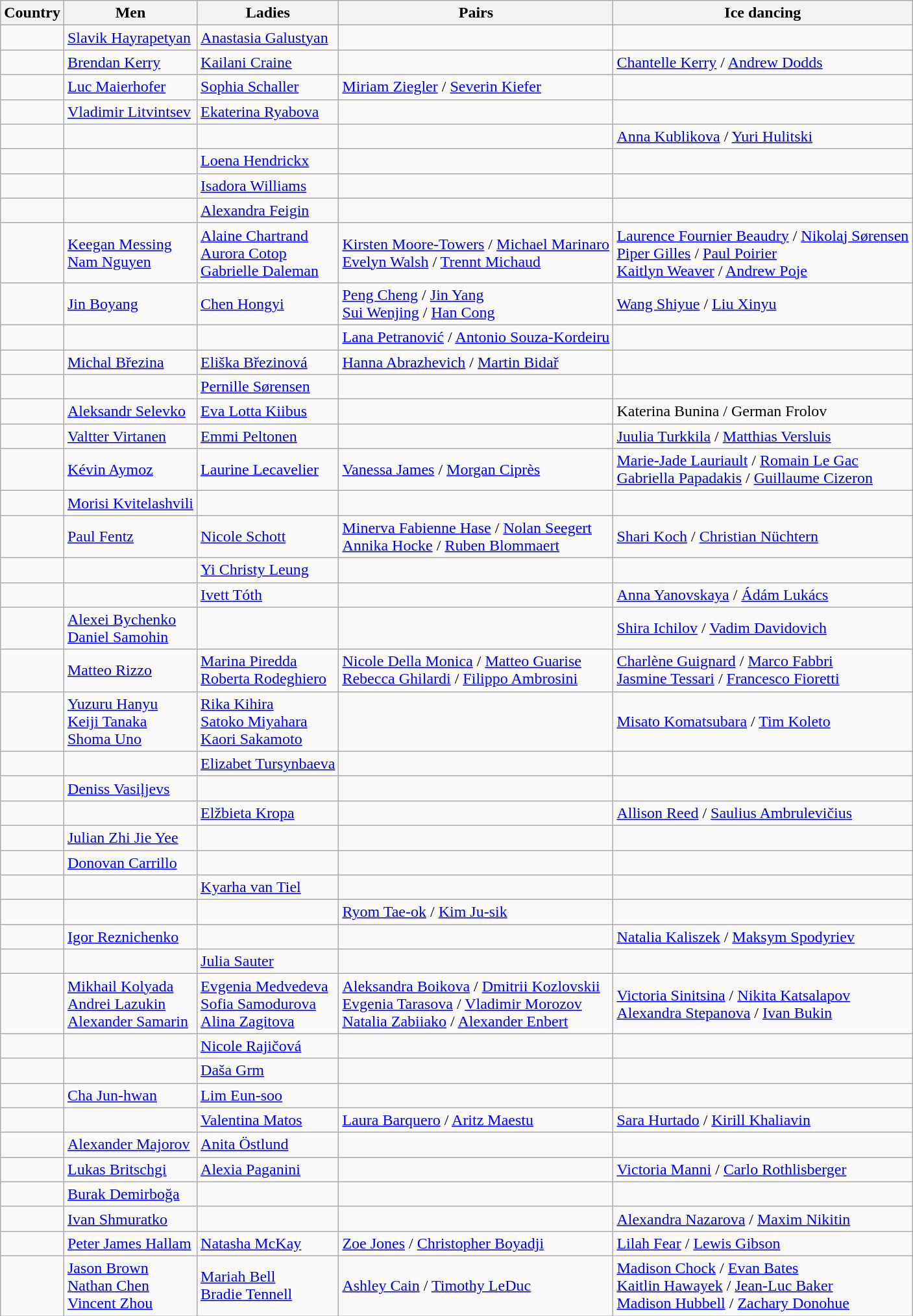<table class="wikitable">
<tr>
<th>Country</th>
<th>Men</th>
<th>Ladies</th>
<th>Pairs</th>
<th>Ice dancing</th>
</tr>
<tr>
<td></td>
<td><a href='#'>Slavik Hayrapetyan</a></td>
<td><a href='#'>Anastasia Galustyan</a></td>
<td></td>
<td></td>
</tr>
<tr>
<td></td>
<td><a href='#'>Brendan Kerry</a></td>
<td><a href='#'>Kailani Craine</a></td>
<td></td>
<td><a href='#'>Chantelle Kerry</a> / <a href='#'>Andrew Dodds</a></td>
</tr>
<tr>
<td></td>
<td><a href='#'>Luc Maierhofer</a></td>
<td><a href='#'>Sophia Schaller</a></td>
<td><a href='#'>Miriam Ziegler</a> / <a href='#'>Severin Kiefer</a></td>
<td></td>
</tr>
<tr>
<td></td>
<td><a href='#'>Vladimir Litvintsev</a></td>
<td><a href='#'>Ekaterina Ryabova</a></td>
<td></td>
<td></td>
</tr>
<tr>
<td></td>
<td></td>
<td></td>
<td></td>
<td><a href='#'>Anna Kublikova</a> / <a href='#'>Yuri Hulitski</a></td>
</tr>
<tr>
<td></td>
<td></td>
<td><a href='#'>Loena Hendrickx</a></td>
<td></td>
<td></td>
</tr>
<tr>
<td></td>
<td></td>
<td><a href='#'>Isadora Williams</a></td>
<td></td>
<td></td>
</tr>
<tr>
<td></td>
<td></td>
<td><a href='#'>Alexandra Feigin</a></td>
<td></td>
<td></td>
</tr>
<tr>
<td></td>
<td><a href='#'>Keegan Messing</a><br><a href='#'>Nam Nguyen</a></td>
<td><a href='#'>Alaine Chartrand</a><br><a href='#'>Aurora Cotop</a><br><a href='#'>Gabrielle Daleman</a></td>
<td><a href='#'>Kirsten Moore-Towers</a> / <a href='#'>Michael Marinaro</a><br><a href='#'>Evelyn Walsh</a> / <a href='#'>Trennt Michaud</a></td>
<td><a href='#'>Laurence Fournier Beaudry</a> / <a href='#'>Nikolaj Sørensen</a><br><a href='#'>Piper Gilles</a> / <a href='#'>Paul Poirier</a><br><a href='#'>Kaitlyn Weaver</a> / <a href='#'>Andrew Poje</a></td>
</tr>
<tr>
<td></td>
<td><a href='#'>Jin Boyang</a></td>
<td><a href='#'>Chen Hongyi</a></td>
<td><a href='#'>Peng Cheng</a> / <a href='#'>Jin Yang</a><br><a href='#'>Sui Wenjing</a> / <a href='#'>Han Cong</a></td>
<td><a href='#'>Wang Shiyue</a> / <a href='#'>Liu Xinyu</a></td>
</tr>
<tr>
<td></td>
<td></td>
<td></td>
<td><a href='#'>Lana Petranović</a> / <a href='#'>Antonio Souza-Kordeiru</a></td>
<td></td>
</tr>
<tr>
<td></td>
<td><a href='#'>Michal Březina</a></td>
<td><a href='#'>Eliška Březinová</a></td>
<td><a href='#'>Hanna Abrazhevich</a> / <a href='#'>Martin Bidař</a></td>
<td></td>
</tr>
<tr>
<td></td>
<td></td>
<td><a href='#'>Pernille Sørensen</a></td>
<td></td>
<td></td>
</tr>
<tr>
<td></td>
<td><a href='#'>Aleksandr Selevko</a></td>
<td><a href='#'>Eva Lotta Kiibus</a></td>
<td></td>
<td>Katerina Bunina / German Frolov</td>
</tr>
<tr>
<td></td>
<td><a href='#'>Valtter Virtanen</a></td>
<td><a href='#'>Emmi Peltonen</a></td>
<td></td>
<td><a href='#'>Juulia Turkkila</a> / <a href='#'>Matthias Versluis</a></td>
</tr>
<tr>
<td></td>
<td><a href='#'>Kévin Aymoz</a></td>
<td><a href='#'>Laurine Lecavelier</a></td>
<td><a href='#'>Vanessa James</a> / <a href='#'>Morgan Ciprès</a></td>
<td><a href='#'>Marie-Jade Lauriault</a> / <a href='#'>Romain Le Gac</a><br><a href='#'>Gabriella Papadakis</a> / <a href='#'>Guillaume Cizeron</a></td>
</tr>
<tr>
<td></td>
<td><a href='#'>Morisi Kvitelashvili</a></td>
<td></td>
<td></td>
<td></td>
</tr>
<tr>
<td></td>
<td><a href='#'>Paul Fentz</a></td>
<td><a href='#'>Nicole Schott</a></td>
<td><a href='#'>Minerva Fabienne Hase</a> / <a href='#'>Nolan Seegert</a><br><a href='#'>Annika Hocke</a> / <a href='#'>Ruben Blommaert</a></td>
<td><a href='#'>Shari Koch</a> / <a href='#'>Christian Nüchtern</a></td>
</tr>
<tr>
<td></td>
<td></td>
<td><a href='#'>Yi Christy Leung</a></td>
<td></td>
<td></td>
</tr>
<tr>
<td></td>
<td></td>
<td><a href='#'>Ivett Tóth</a></td>
<td></td>
<td><a href='#'>Anna Yanovskaya</a> / <a href='#'>Ádám Lukács</a></td>
</tr>
<tr>
<td></td>
<td><a href='#'>Alexei Bychenko</a><br><a href='#'>Daniel Samohin</a></td>
<td></td>
<td></td>
<td><a href='#'>Shira Ichilov</a> / <a href='#'>Vadim Davidovich</a></td>
</tr>
<tr>
<td></td>
<td><a href='#'>Matteo Rizzo</a></td>
<td><a href='#'>Marina Piredda</a><br><a href='#'>Roberta Rodeghiero</a></td>
<td><a href='#'>Nicole Della Monica</a> / <a href='#'>Matteo Guarise</a><br><a href='#'>Rebecca Ghilardi</a> / <a href='#'>Filippo Ambrosini</a></td>
<td><a href='#'>Charlène Guignard</a> / <a href='#'>Marco Fabbri</a><br><a href='#'>Jasmine Tessari</a> / <a href='#'>Francesco Fioretti</a></td>
</tr>
<tr>
<td></td>
<td><a href='#'>Yuzuru Hanyu</a><br><a href='#'>Keiji Tanaka</a><br><a href='#'>Shoma Uno</a></td>
<td><a href='#'>Rika Kihira</a><br><a href='#'>Satoko Miyahara</a><br><a href='#'>Kaori Sakamoto</a></td>
<td></td>
<td><a href='#'>Misato Komatsubara</a> / <a href='#'>Tim Koleto</a></td>
</tr>
<tr>
<td></td>
<td></td>
<td><a href='#'>Elizabet Tursynbaeva</a></td>
<td></td>
<td></td>
</tr>
<tr>
<td></td>
<td><a href='#'>Deniss Vasiļjevs</a></td>
<td></td>
<td></td>
<td></td>
</tr>
<tr>
<td></td>
<td></td>
<td><a href='#'>Elžbieta Kropa</a></td>
<td></td>
<td><a href='#'>Allison Reed</a> / <a href='#'>Saulius Ambrulevičius</a></td>
</tr>
<tr>
<td></td>
<td><a href='#'>Julian Zhi Jie Yee</a></td>
<td></td>
<td></td>
<td></td>
</tr>
<tr>
<td></td>
<td><a href='#'>Donovan Carrillo</a></td>
<td></td>
<td></td>
<td></td>
</tr>
<tr>
<td></td>
<td></td>
<td><a href='#'>Kyarha van Tiel</a></td>
<td></td>
<td></td>
</tr>
<tr>
<td></td>
<td></td>
<td></td>
<td><a href='#'>Ryom Tae-ok</a> / <a href='#'>Kim Ju-sik</a></td>
<td></td>
</tr>
<tr>
<td></td>
<td><a href='#'>Igor Reznichenko</a></td>
<td></td>
<td></td>
<td><a href='#'>Natalia Kaliszek</a> / <a href='#'>Maksym Spodyriev</a></td>
</tr>
<tr>
<td></td>
<td></td>
<td><a href='#'>Julia Sauter</a></td>
<td></td>
<td></td>
</tr>
<tr>
<td></td>
<td><a href='#'>Mikhail Kolyada</a><br><a href='#'>Andrei Lazukin</a><br><a href='#'>Alexander Samarin</a></td>
<td><a href='#'>Evgenia Medvedeva</a><br><a href='#'>Sofia Samodurova</a><br><a href='#'>Alina Zagitova</a></td>
<td><a href='#'>Aleksandra Boikova</a> / <a href='#'>Dmitrii Kozlovskii</a><br><a href='#'>Evgenia Tarasova</a> / <a href='#'>Vladimir Morozov</a><br><a href='#'>Natalia Zabiiako</a> / <a href='#'>Alexander Enbert</a></td>
<td><a href='#'>Victoria Sinitsina</a> / <a href='#'>Nikita Katsalapov</a><br><a href='#'>Alexandra Stepanova</a> / <a href='#'>Ivan Bukin</a></td>
</tr>
<tr>
<td></td>
<td></td>
<td><a href='#'>Nicole Rajičová</a></td>
<td></td>
<td></td>
</tr>
<tr>
<td></td>
<td></td>
<td><a href='#'>Daša Grm</a></td>
<td></td>
<td></td>
</tr>
<tr>
<td></td>
<td><a href='#'>Cha Jun-hwan</a></td>
<td><a href='#'>Lim Eun-soo</a></td>
<td></td>
<td></td>
</tr>
<tr>
<td></td>
<td></td>
<td><a href='#'>Valentina Matos</a></td>
<td><a href='#'>Laura Barquero</a> / <a href='#'>Aritz Maestu</a></td>
<td><a href='#'>Sara Hurtado</a> / <a href='#'>Kirill Khaliavin</a></td>
</tr>
<tr>
<td></td>
<td><a href='#'>Alexander Majorov</a></td>
<td><a href='#'>Anita Östlund</a></td>
<td></td>
<td></td>
</tr>
<tr>
<td></td>
<td><a href='#'>Lukas Britschgi</a></td>
<td><a href='#'>Alexia Paganini</a></td>
<td></td>
<td><a href='#'>Victoria Manni</a> / <a href='#'>Carlo Rothlisberger</a></td>
</tr>
<tr>
<td></td>
<td><a href='#'>Burak Demirboğa</a></td>
<td></td>
<td></td>
<td></td>
</tr>
<tr>
<td></td>
<td><a href='#'>Ivan Shmuratko</a></td>
<td></td>
<td></td>
<td><a href='#'>Alexandra Nazarova</a> / <a href='#'>Maxim Nikitin</a></td>
</tr>
<tr>
<td></td>
<td><a href='#'>Peter James Hallam</a></td>
<td><a href='#'>Natasha McKay</a></td>
<td><a href='#'>Zoe Jones</a> / <a href='#'>Christopher Boyadji</a></td>
<td><a href='#'>Lilah Fear</a> / <a href='#'>Lewis Gibson</a></td>
</tr>
<tr>
<td></td>
<td><a href='#'>Jason Brown</a><br><a href='#'>Nathan Chen</a><br><a href='#'>Vincent Zhou</a></td>
<td><a href='#'>Mariah Bell</a><br><a href='#'>Bradie Tennell</a></td>
<td><a href='#'>Ashley Cain</a> / <a href='#'>Timothy LeDuc</a></td>
<td><a href='#'>Madison Chock</a> / <a href='#'>Evan Bates</a><br><a href='#'>Kaitlin Hawayek</a> / <a href='#'>Jean-Luc Baker</a><br><a href='#'>Madison Hubbell</a> / <a href='#'>Zachary Donohue</a></td>
</tr>
</table>
